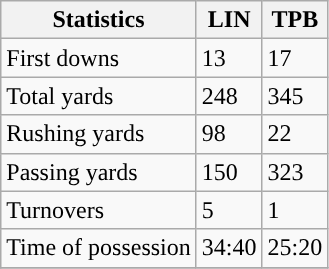<table class="wikitable" style="float: left;">
<tr>
<th>Statistics</th>
<th>LIN</th>
<th>TPB</th>
</tr>
<tr>
<td>First downs</td>
<td>13</td>
<td>17</td>
</tr>
<tr>
<td>Total yards</td>
<td>248</td>
<td>345</td>
</tr>
<tr>
<td>Rushing yards</td>
<td>98</td>
<td>22</td>
</tr>
<tr>
<td>Passing yards</td>
<td>150</td>
<td>323</td>
</tr>
<tr>
<td>Turnovers</td>
<td>5</td>
<td>1</td>
</tr>
<tr>
<td>Time of possession</td>
<td>34:40</td>
<td>25:20</td>
</tr>
<tr>
</tr>
</table>
